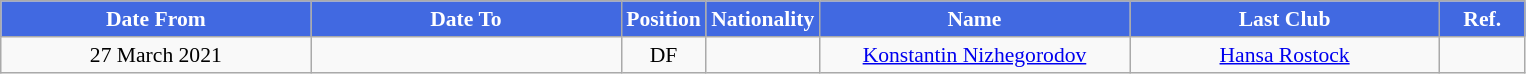<table class="wikitable"  style="text-align:center; font-size:90%; ">
<tr>
<th style="background:#4169E1; color:white; width:200px;">Date From</th>
<th style="background:#4169E1; color:white; width:200px;">Date To</th>
<th style="background:#4169E1; color:white; width:50px;">Position</th>
<th style="background:#4169E1; color:white; width:50px;">Nationality</th>
<th style="background:#4169E1; color:white; width:200px;">Name</th>
<th style="background:#4169E1; color:white; width:200px;">Last Club</th>
<th style="background:#4169E1; color:white; width:50px;">Ref.</th>
</tr>
<tr>
<td>27 March 2021</td>
<td></td>
<td>DF</td>
<td></td>
<td><a href='#'>Konstantin Nizhegorodov</a></td>
<td><a href='#'>Hansa Rostock</a></td>
<td></td>
</tr>
</table>
